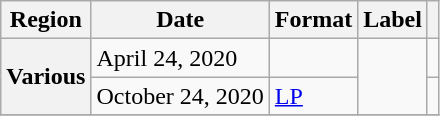<table class="wikitable plainrowheaders">
<tr>
<th scope="col">Region</th>
<th scope="col">Date</th>
<th scope="col">Format</th>
<th scope="col">Label</th>
<th scope="col"></th>
</tr>
<tr>
<th scope="row" rowspan="2">Various</th>
<td>April 24, 2020</td>
<td></td>
<td rowspan="2"></td>
<td></td>
</tr>
<tr>
<td>October 24, 2020</td>
<td><a href='#'>LP</a></td>
<td></td>
</tr>
<tr>
</tr>
</table>
